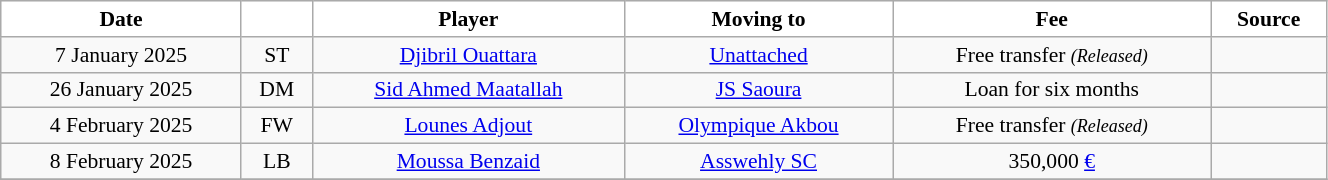<table class="wikitable sortable" style="width:70%; text-align:center; font-size:90%; text-align:centre;">
<tr>
<th style="background:white; color:black; text-align:center;">Date</th>
<th style="background:white; color:black; text-align:center;"></th>
<th style="background:white; color:black; text-align:center;">Player</th>
<th style="background:white; color:black; text-align:center;">Moving to</th>
<th style="background:white; color:black; text-align:center;">Fee</th>
<th style="background:white; color:black; text-align:center;">Source</th>
</tr>
<tr>
<td>7 January 2025</td>
<td>ST</td>
<td> <a href='#'>Djibril Ouattara</a></td>
<td><a href='#'>Unattached</a></td>
<td>Free transfer <small><em>(Released)</em></small></td>
<td></td>
</tr>
<tr>
<td>26 January 2025</td>
<td>DM</td>
<td> <a href='#'>Sid Ahmed Maatallah</a></td>
<td><a href='#'>JS Saoura</a></td>
<td>Loan for six months</td>
<td></td>
</tr>
<tr>
<td>4 February 2025</td>
<td>FW</td>
<td> <a href='#'>Lounes Adjout</a></td>
<td><a href='#'>Olympique Akbou</a></td>
<td>Free transfer <small><em>(Released)</em></small></td>
<td></td>
</tr>
<tr>
<td>8 February 2025</td>
<td>LB</td>
<td> <a href='#'>Moussa Benzaid</a></td>
<td> <a href='#'>Asswehly SC</a></td>
<td>350,000 <a href='#'>€</a></td>
<td></td>
</tr>
<tr>
</tr>
</table>
